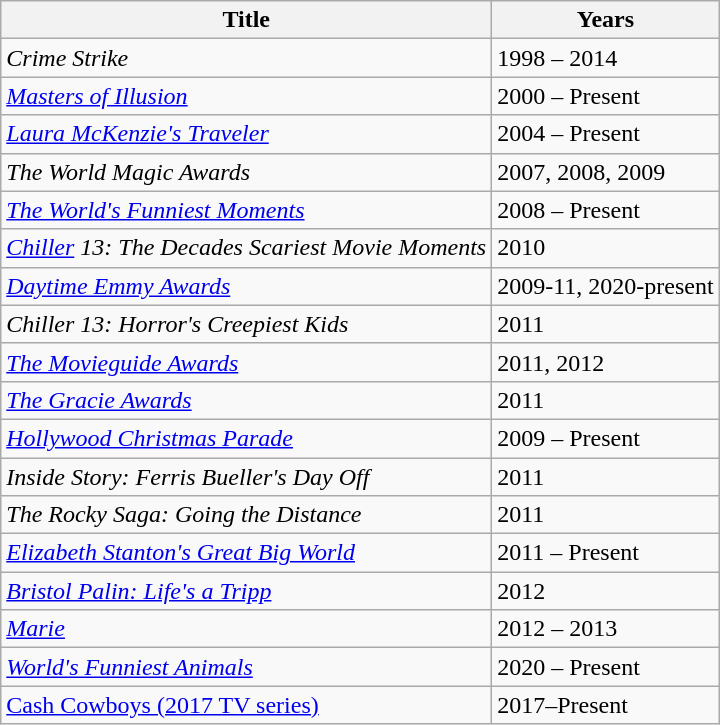<table class="wikitable sortable">
<tr>
<th>Title</th>
<th>Years</th>
</tr>
<tr>
<td><em>Crime Strike</em></td>
<td>1998 – 2014</td>
</tr>
<tr>
<td><em><a href='#'>Masters of Illusion</a></em></td>
<td>2000 – Present</td>
</tr>
<tr>
<td><em><a href='#'> Laura McKenzie's Traveler</a></em></td>
<td>2004 – Present</td>
</tr>
<tr>
<td><em>The World Magic Awards</em></td>
<td>2007, 2008, 2009</td>
</tr>
<tr>
<td><em><a href='#'>The World's Funniest Moments</a></em></td>
<td>2008 – Present</td>
</tr>
<tr>
<td><em><a href='#'>Chiller</a> 13: The Decades Scariest Movie Moments</em></td>
<td>2010</td>
</tr>
<tr>
<td><em><a href='#'>Daytime Emmy Awards</a></em></td>
<td>2009-11, 2020-present</td>
</tr>
<tr>
<td><em>Chiller 13: Horror's Creepiest Kids</em></td>
<td>2011</td>
</tr>
<tr>
<td><em><a href='#'>The Movieguide Awards</a></em></td>
<td>2011, 2012</td>
</tr>
<tr>
<td><em><a href='#'>The Gracie Awards</a></em></td>
<td>2011</td>
</tr>
<tr>
<td><em><a href='#'>Hollywood Christmas Parade</a></em></td>
<td>2009 – Present</td>
</tr>
<tr>
<td><em>Inside Story: Ferris Bueller's Day Off</em></td>
<td>2011</td>
</tr>
<tr>
<td><em>The Rocky Saga: Going the Distance</em></td>
<td>2011</td>
</tr>
<tr>
<td><em><a href='#'>Elizabeth Stanton's Great Big World</a></em></td>
<td>2011 – Present</td>
</tr>
<tr>
<td><em><a href='#'>Bristol Palin: Life's a Tripp</a></em></td>
<td>2012</td>
</tr>
<tr>
<td><em><a href='#'>Marie</a></em></td>
<td>2012 – 2013</td>
</tr>
<tr>
<td><em><a href='#'>World's Funniest Animals</a></em></td>
<td>2020 – Present</td>
</tr>
<tr>
<td><a href='#'>Cash Cowboys (2017 TV series)</a></td>
<td>2017–Present</td>
</tr>
</table>
